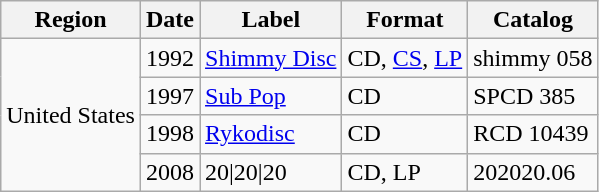<table class="wikitable">
<tr>
<th>Region</th>
<th>Date</th>
<th>Label</th>
<th>Format</th>
<th>Catalog</th>
</tr>
<tr>
<td rowspan="4">United States</td>
<td>1992</td>
<td><a href='#'>Shimmy Disc</a></td>
<td>CD, <a href='#'>CS</a>, <a href='#'>LP</a></td>
<td>shimmy 058</td>
</tr>
<tr>
<td>1997</td>
<td><a href='#'>Sub Pop</a></td>
<td>CD</td>
<td>SPCD 385</td>
</tr>
<tr>
<td>1998</td>
<td><a href='#'>Rykodisc</a></td>
<td>CD</td>
<td>RCD 10439</td>
</tr>
<tr>
<td>2008</td>
<td 20>20|20|20</td>
<td>CD, LP</td>
<td>202020.06</td>
</tr>
</table>
